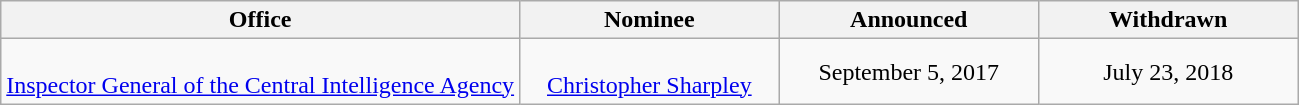<table class="wikitable sortable" style="text-align:center">
<tr>
<th style="width:40%;">Office</th>
<th style="width:20%;">Nominee</th>
<th style="width:20%;">Announced</th>
<th style="width:20%;">Withdrawn</th>
</tr>
<tr>
<td><br><a href='#'>Inspector General of the Central Intelligence Agency</a></td>
<td><br><a href='#'>Christopher Sharpley</a></td>
<td>September 5, 2017</td>
<td>July 23, 2018</td>
</tr>
</table>
